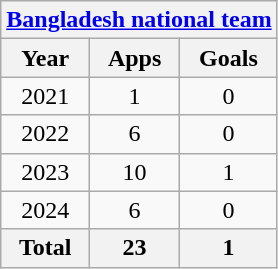<table class=wikitable style=text-align:center>
<tr>
<th colspan=3><a href='#'>Bangladesh national team</a></th>
</tr>
<tr>
<th>Year</th>
<th>Apps</th>
<th>Goals</th>
</tr>
<tr>
<td>2021</td>
<td>1</td>
<td>0</td>
</tr>
<tr>
<td>2022</td>
<td>6</td>
<td>0</td>
</tr>
<tr>
<td>2023</td>
<td>10</td>
<td>1</td>
</tr>
<tr>
<td>2024</td>
<td>6</td>
<td>0</td>
</tr>
<tr>
<th colspan=1>Total</th>
<th>23</th>
<th>1</th>
</tr>
</table>
